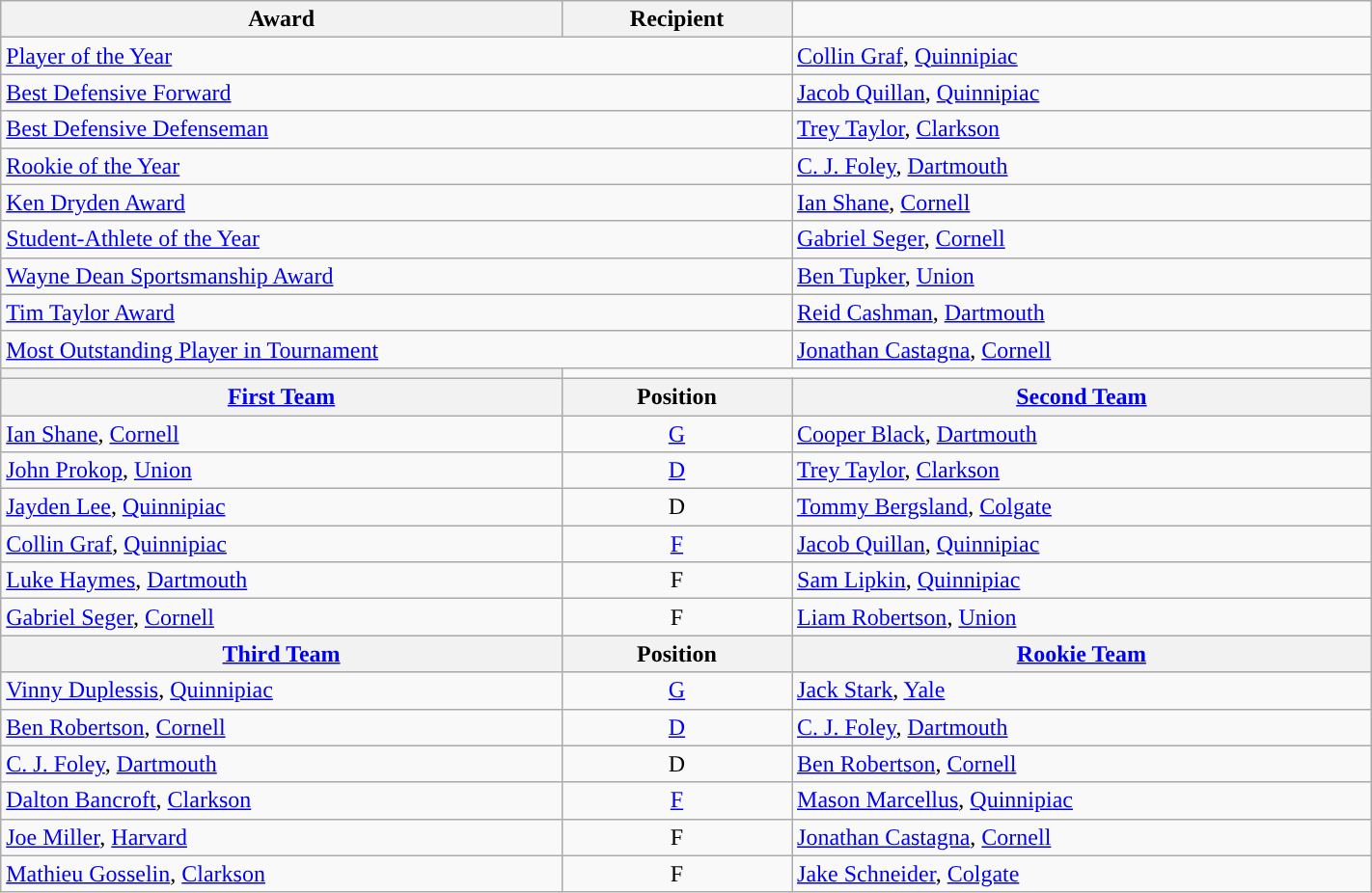<table class="wikitable" width=75%>
<tr>
<th>Award</th>
<th>Recipient</th>
</tr>
<tr>
<td colspan=2><a href='#'>Player of the Year</a></td>
<td><a href='#'>Collin Graf</a>, <a href='#'>Quinnipiac</a></td>
</tr>
<tr>
<td colspan=2><a href='#'>Best Defensive Forward</a></td>
<td><a href='#'>Jacob Quillan</a>, <a href='#'>Quinnipiac</a></td>
</tr>
<tr>
<td colspan=2><a href='#'>Best Defensive Defenseman</a></td>
<td><a href='#'>Trey Taylor</a>, <a href='#'>Clarkson</a></td>
</tr>
<tr>
<td colspan=2><a href='#'>Rookie of the Year</a></td>
<td><a href='#'>C. J. Foley</a>, <a href='#'>Dartmouth</a></td>
</tr>
<tr>
<td colspan=2><a href='#'>Ken Dryden Award</a></td>
<td><a href='#'>Ian Shane</a>, <a href='#'>Cornell</a></td>
</tr>
<tr>
<td colspan=2><a href='#'>Student-Athlete of the Year</a></td>
<td><a href='#'>Gabriel Seger</a>, <a href='#'>Cornell</a></td>
</tr>
<tr>
<td colspan=2><a href='#'>Wayne Dean Sportsmanship Award</a></td>
<td><a href='#'>Ben Tupker</a>, <a href='#'>Union</a></td>
</tr>
<tr>
<td colspan=2><a href='#'>Tim Taylor Award</a></td>
<td><a href='#'>Reid Cashman</a>, <a href='#'>Dartmouth</a></td>
</tr>
<tr>
<td colspan=2><a href='#'>Most Outstanding Player in Tournament</a></td>
<td><a href='#'>Jonathan Castagna</a>, <a href='#'>Cornell</a></td>
</tr>
<tr>
<th><a href='#'></a></th>
</tr>
<tr>
<th><a href='#'>First Team</a></th>
<th>  Position  </th>
<th><a href='#'>Second Team</a></th>
</tr>
<tr>
<td><a href='#'>Ian Shane</a>, <a href='#'>Cornell</a></td>
<td align=center><a href='#'>G</a></td>
<td><a href='#'>Cooper Black</a>, <a href='#'>Dartmouth</a></td>
</tr>
<tr>
<td><a href='#'>John Prokop</a>, <a href='#'>Union</a></td>
<td align=center><a href='#'>D</a></td>
<td><a href='#'>Trey Taylor</a>, <a href='#'>Clarkson</a></td>
</tr>
<tr>
<td><a href='#'>Jayden Lee</a>, <a href='#'>Quinnipiac</a></td>
<td align=center>D</td>
<td><a href='#'>Tommy Bergsland</a>, <a href='#'>Colgate</a></td>
</tr>
<tr>
<td><a href='#'>Collin Graf</a>, <a href='#'>Quinnipiac</a></td>
<td align=center><a href='#'>F</a></td>
<td><a href='#'>Jacob Quillan</a>, <a href='#'>Quinnipiac</a></td>
</tr>
<tr>
<td><a href='#'>Luke Haymes</a>, <a href='#'>Dartmouth</a></td>
<td align=center>F</td>
<td><a href='#'>Sam Lipkin</a>, <a href='#'>Quinnipiac</a></td>
</tr>
<tr>
<td><a href='#'>Gabriel Seger</a>, <a href='#'>Cornell</a></td>
<td align=center>F</td>
<td><a href='#'>Liam Robertson</a>, <a href='#'>Union</a></td>
</tr>
<tr>
<th><a href='#'>Third Team</a></th>
<th>  Position  </th>
<th><a href='#'>Rookie Team</a></th>
</tr>
<tr>
<td><a href='#'>Vinny Duplessis</a>, <a href='#'>Quinnipiac</a></td>
<td align=center><a href='#'>G</a></td>
<td><a href='#'>Jack Stark</a>, <a href='#'>Yale</a></td>
</tr>
<tr>
<td><a href='#'>Ben Robertson</a>, <a href='#'>Cornell</a></td>
<td align=center><a href='#'>D</a></td>
<td><a href='#'>C. J. Foley</a>, <a href='#'>Dartmouth</a></td>
</tr>
<tr>
<td><a href='#'>C. J. Foley</a>, <a href='#'>Dartmouth</a></td>
<td align=center>D</td>
<td><a href='#'>Ben Robertson</a>, <a href='#'>Cornell</a></td>
</tr>
<tr>
<td><a href='#'>Dalton Bancroft</a>, <a href='#'>Clarkson</a></td>
<td align=center><a href='#'>F</a></td>
<td><a href='#'>Mason Marcellus</a>, <a href='#'>Quinnipiac</a></td>
</tr>
<tr>
<td><a href='#'>Joe Miller</a>, <a href='#'>Harvard</a></td>
<td align=center>F</td>
<td><a href='#'>Jonathan Castagna</a>, <a href='#'>Cornell</a></td>
</tr>
<tr>
<td><a href='#'>Mathieu Gosselin</a>, <a href='#'>Clarkson</a></td>
<td align=center>F</td>
<td><a href='#'>Jake Schneider</a>, <a href='#'>Colgate</a></td>
</tr>
</table>
